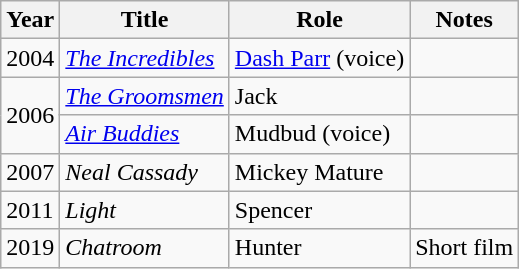<table class = "wikitable sortable">
<tr>
<th>Year</th>
<th>Title</th>
<th>Role</th>
<th class = "unsortable">Notes</th>
</tr>
<tr>
<td>2004</td>
<td><em><a href='#'>The Incredibles</a></em></td>
<td><a href='#'>Dash Parr</a> (voice)</td>
<td></td>
</tr>
<tr>
<td rowspan="2">2006</td>
<td><em><a href='#'>The Groomsmen</a></em></td>
<td>Jack</td>
<td></td>
</tr>
<tr>
<td><em><a href='#'>Air Buddies</a></em></td>
<td>Mudbud (voice)</td>
<td></td>
</tr>
<tr>
<td>2007</td>
<td><em>Neal Cassady</em></td>
<td>Mickey Mature</td>
<td></td>
</tr>
<tr>
<td>2011</td>
<td><em>Light</em></td>
<td>Spencer</td>
<td></td>
</tr>
<tr>
<td>2019</td>
<td><em>Chatroom</em></td>
<td>Hunter</td>
<td>Short film</td>
</tr>
</table>
